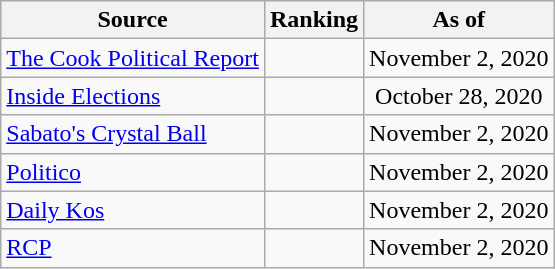<table class="wikitable" style="text-align:center">
<tr>
<th>Source</th>
<th>Ranking</th>
<th>As of</th>
</tr>
<tr>
<td align=left><a href='#'>The Cook Political Report</a></td>
<td></td>
<td>November 2, 2020</td>
</tr>
<tr>
<td align=left><a href='#'>Inside Elections</a></td>
<td></td>
<td>October 28, 2020</td>
</tr>
<tr>
<td align=left><a href='#'>Sabato's Crystal Ball</a></td>
<td></td>
<td>November 2, 2020</td>
</tr>
<tr>
<td align="left"><a href='#'>Politico</a></td>
<td></td>
<td>November 2, 2020</td>
</tr>
<tr>
<td align="left"><a href='#'>Daily Kos</a></td>
<td></td>
<td>November 2, 2020</td>
</tr>
<tr>
<td align="left"><a href='#'>RCP</a></td>
<td></td>
<td>November 2, 2020</td>
</tr>
</table>
